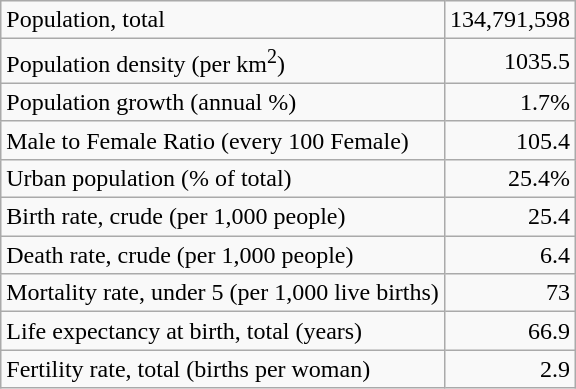<table class="wikitable">
<tr>
<td>Population, total</td>
<td style="text-align: right;">134,791,598</td>
</tr>
<tr>
<td>Population density (per km<sup>2</sup>)</td>
<td style="text-align: right;">1035.5</td>
</tr>
<tr>
<td>Population growth (annual %)</td>
<td style="text-align: right;">1.7%</td>
</tr>
<tr>
<td>Male to Female Ratio (every 100 Female)</td>
<td style="text-align: right;">105.4</td>
</tr>
<tr>
<td>Urban population (% of total)</td>
<td style="text-align: right;">25.4%</td>
</tr>
<tr>
<td>Birth rate, crude (per 1,000 people)</td>
<td style="text-align: right;">25.4</td>
</tr>
<tr>
<td>Death rate, crude (per 1,000 people)</td>
<td style="text-align: right;">6.4</td>
</tr>
<tr>
<td>Mortality rate, under 5 (per 1,000 live births)</td>
<td style="text-align: right;">73</td>
</tr>
<tr>
<td>Life expectancy at birth, total (years)</td>
<td style="text-align: right;">66.9</td>
</tr>
<tr>
<td>Fertility rate, total (births per woman)</td>
<td style="text-align: right;">2.9</td>
</tr>
</table>
